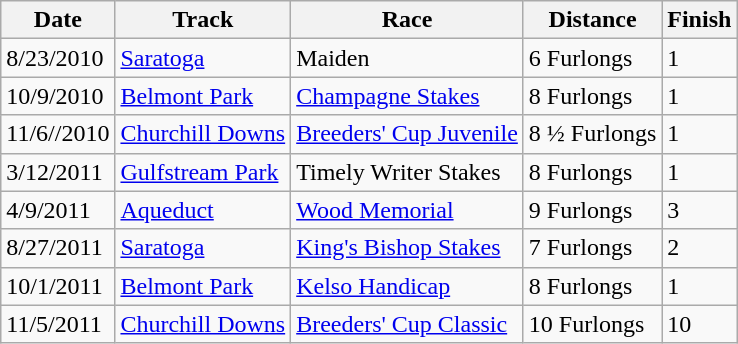<table class="wikitable">
<tr>
<th>Date</th>
<th>Track</th>
<th>Race</th>
<th>Distance</th>
<th>Finish</th>
</tr>
<tr>
<td>8/23/2010</td>
<td><a href='#'>Saratoga</a></td>
<td>Maiden</td>
<td>6 Furlongs</td>
<td>1</td>
</tr>
<tr>
<td>10/9/2010</td>
<td><a href='#'>Belmont Park</a></td>
<td><a href='#'>Champagne Stakes</a></td>
<td>8 Furlongs</td>
<td>1</td>
</tr>
<tr>
<td>11/6//2010</td>
<td><a href='#'>Churchill Downs</a></td>
<td><a href='#'>Breeders' Cup Juvenile</a></td>
<td>8 ½ Furlongs</td>
<td>1</td>
</tr>
<tr>
<td>3/12/2011</td>
<td><a href='#'>Gulfstream Park</a></td>
<td>Timely Writer Stakes</td>
<td>8 Furlongs</td>
<td>1</td>
</tr>
<tr>
<td>4/9/2011</td>
<td><a href='#'>Aqueduct</a></td>
<td><a href='#'>Wood Memorial</a></td>
<td>9 Furlongs</td>
<td>3</td>
</tr>
<tr>
<td>8/27/2011</td>
<td><a href='#'>Saratoga</a></td>
<td><a href='#'>King's Bishop Stakes</a></td>
<td>7 Furlongs</td>
<td>2</td>
</tr>
<tr>
<td>10/1/2011</td>
<td><a href='#'>Belmont Park</a></td>
<td><a href='#'>Kelso Handicap</a></td>
<td>8 Furlongs</td>
<td>1</td>
</tr>
<tr>
<td>11/5/2011</td>
<td><a href='#'>Churchill Downs</a></td>
<td><a href='#'>Breeders' Cup Classic</a></td>
<td>10 Furlongs</td>
<td>10</td>
</tr>
</table>
